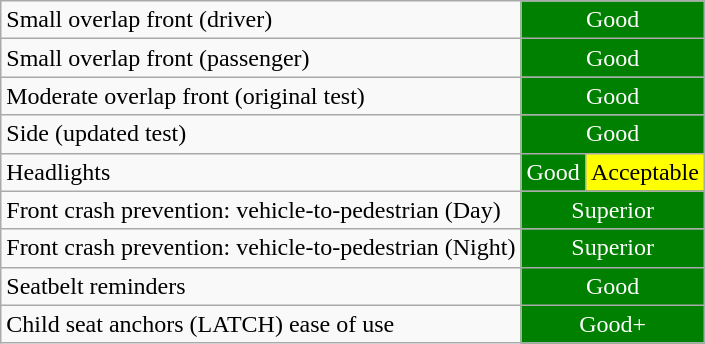<table class="wikitable">
<tr>
<td>Small overlap front (driver)</td>
<td colspan="2" style="text-align:center;color:white;background:green">Good</td>
</tr>
<tr>
<td>Small overlap front (passenger)</td>
<td colspan="2" style="text-align:center;color:white;background:green">Good</td>
</tr>
<tr>
<td>Moderate overlap front (original test)</td>
<td colspan="2" style="text-align:center;color:white;background:green">Good</td>
</tr>
<tr>
<td>Side (updated test)</td>
<td colspan="2" style="text-align:center;color:white;background:green">Good</td>
</tr>
<tr>
<td>Headlights</td>
<td style="text-align:center;color:white;background:green">Good</td>
<td style="text-align:center;color:black;background:yellow">Acceptable</td>
</tr>
<tr>
<td>Front crash prevention: vehicle-to-pedestrian (Day)</td>
<td colspan="2" style="text-align:center;color:white;background:green">Superior</td>
</tr>
<tr>
<td>Front crash prevention: vehicle-to-pedestrian (Night)</td>
<td colspan="2" style="text-align:center;color:white;background:green">Superior</td>
</tr>
<tr>
<td>Seatbelt reminders</td>
<td colspan="2" style="text-align:center;color:white;background:green">Good</td>
</tr>
<tr>
<td>Child seat anchors (LATCH) ease of use</td>
<td colspan="2" style="text-align:center;color:white;background:green">Good+</td>
</tr>
</table>
